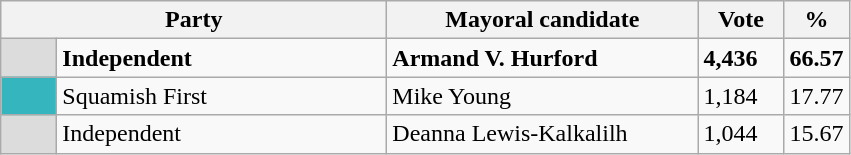<table class="wikitable">
<tr>
<th width="250px" colspan="2">Party</th>
<th width="200px">Mayoral candidate</th>
<th width="50px">Vote</th>
<th width="30px">%</th>
</tr>
<tr>
<td style="background:gainsboro" width="30px"> </td>
<td><strong>Independent</strong></td>
<td><strong>Armand V. Hurford</strong> </td>
<td><strong>4,436</strong></td>
<td><strong>66.57</strong></td>
</tr>
<tr>
<td style="background:#35B6BF;" width="30px"> </td>
<td>Squamish First</td>
<td>Mike Young</td>
<td>1,184</td>
<td>17.77</td>
</tr>
<tr>
<td style="background:gainsboro" width="30px"> </td>
<td>Independent</td>
<td>Deanna Lewis-Kalkalilh</td>
<td>1,044</td>
<td>15.67</td>
</tr>
</table>
